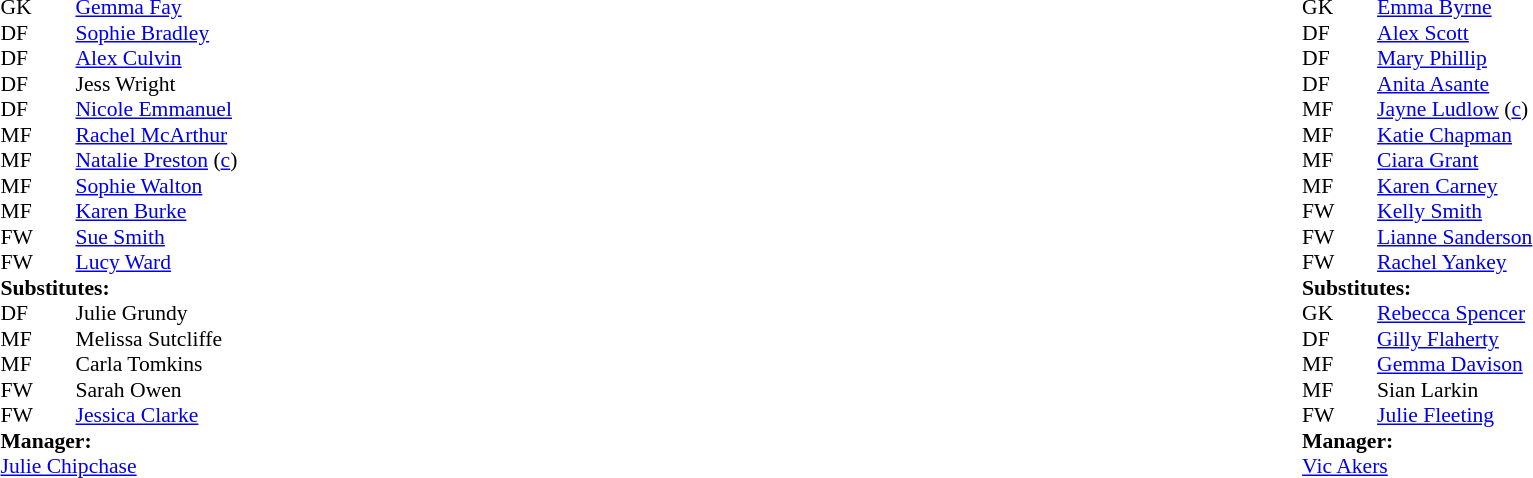<table width="100%">
<tr>
<td valign="top" width="50%"><br><table style="font-size: 90%" cellspacing="0" cellpadding="0">
<tr>
<td colspan="4"></td>
</tr>
<tr>
<th width="25"></th>
<th width="25"></th>
</tr>
<tr>
<td>GK</td>
<td><strong> </strong></td>
<td> <a href='#'>Gemma Fay</a></td>
</tr>
<tr>
<td>DF</td>
<td><strong> </strong></td>
<td> <a href='#'>Sophie Bradley</a></td>
</tr>
<tr>
<td>DF</td>
<td><strong> </strong></td>
<td> <a href='#'>Alex Culvin</a></td>
</tr>
<tr>
<td>DF</td>
<td><strong> </strong></td>
<td> Jess Wright</td>
</tr>
<tr>
<td>DF</td>
<td><strong> </strong></td>
<td> <a href='#'>Nicole Emmanuel</a></td>
</tr>
<tr>
<td>MF</td>
<td><strong> </strong></td>
<td> <a href='#'>Rachel McArthur</a></td>
</tr>
<tr>
<td>MF</td>
<td><strong> </strong></td>
<td> <a href='#'>Natalie Preston</a> (<a href='#'>c</a>)</td>
</tr>
<tr>
<td>MF</td>
<td><strong> </strong></td>
<td> <a href='#'>Sophie Walton</a></td>
</tr>
<tr>
<td>MF</td>
<td><strong> </strong></td>
<td> <a href='#'>Karen Burke</a></td>
<td></td>
</tr>
<tr>
<td>FW</td>
<td><strong> </strong></td>
<td> <a href='#'>Sue Smith</a></td>
</tr>
<tr>
<td>FW</td>
<td><strong> </strong></td>
<td> <a href='#'>Lucy Ward</a></td>
<td></td>
</tr>
<tr>
<td colspan="3"><strong>Substitutes:</strong></td>
</tr>
<tr>
<td>DF</td>
<td><strong> </strong></td>
<td> Julie Grundy</td>
</tr>
<tr>
<td>MF</td>
<td><strong> </strong></td>
<td> Melissa Sutcliffe</td>
<td></td>
</tr>
<tr>
<td>MF</td>
<td><strong> </strong></td>
<td> Carla Tomkins</td>
</tr>
<tr>
<td>FW</td>
<td><strong> </strong></td>
<td> Sarah Owen</td>
</tr>
<tr>
<td>FW</td>
<td><strong> </strong></td>
<td> <a href='#'>Jessica Clarke</a></td>
<td></td>
</tr>
<tr>
<td colspan="3"><strong>Manager:</strong></td>
</tr>
<tr>
<td colspan="3"> <a href='#'>Julie Chipchase</a></td>
</tr>
</table>
</td>
<td valign="top" width="50%"><br><table style="font-size: 90%" cellspacing="0" cellpadding="0" align=center>
<tr>
<td colspan="4"></td>
</tr>
<tr>
<th width="25"></th>
<th width="25"></th>
</tr>
<tr>
<td>GK</td>
<td><strong> </strong></td>
<td> <a href='#'>Emma Byrne</a></td>
</tr>
<tr>
<td>DF</td>
<td><strong> </strong></td>
<td> <a href='#'>Alex Scott</a></td>
</tr>
<tr>
<td>DF</td>
<td><strong> </strong></td>
<td> <a href='#'>Mary Phillip</a></td>
</tr>
<tr>
<td>DF</td>
<td><strong> </strong></td>
<td> <a href='#'>Anita Asante</a></td>
</tr>
<tr>
<td>MF</td>
<td><strong> </strong></td>
<td> <a href='#'>Jayne Ludlow</a> (<a href='#'>c</a>)</td>
</tr>
<tr>
<td>MF</td>
<td><strong> </strong></td>
<td> <a href='#'>Katie Chapman</a></td>
</tr>
<tr>
<td>MF</td>
<td><strong> </strong></td>
<td> <a href='#'>Ciara Grant</a></td>
</tr>
<tr>
<td>MF</td>
<td><strong> </strong></td>
<td> <a href='#'>Karen Carney</a></td>
</tr>
<tr>
<td>FW</td>
<td><strong> </strong></td>
<td> <a href='#'>Kelly Smith</a></td>
</tr>
<tr>
<td>FW</td>
<td><strong> </strong></td>
<td> <a href='#'>Lianne Sanderson</a></td>
<td></td>
</tr>
<tr>
<td>FW</td>
<td><strong> </strong></td>
<td> <a href='#'>Rachel Yankey</a></td>
</tr>
<tr>
<td colspan="3"><strong>Substitutes:</strong></td>
</tr>
<tr>
<td>GK</td>
<td><strong> </strong></td>
<td> <a href='#'>Rebecca Spencer</a></td>
</tr>
<tr>
<td>DF</td>
<td><strong> </strong></td>
<td> <a href='#'>Gilly Flaherty</a></td>
</tr>
<tr>
<td>MF</td>
<td><strong> </strong></td>
<td> <a href='#'>Gemma Davison</a></td>
</tr>
<tr>
<td>MF</td>
<td><strong> </strong></td>
<td> Sian Larkin</td>
</tr>
<tr>
<td>FW</td>
<td><strong> </strong></td>
<td> <a href='#'>Julie Fleeting</a></td>
<td></td>
</tr>
<tr>
<td colspan="3"><strong>Manager:</strong></td>
</tr>
<tr>
<td colspan="3"> <a href='#'>Vic Akers</a></td>
</tr>
</table>
</td>
</tr>
</table>
